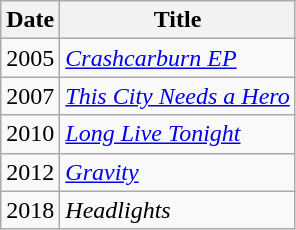<table class="wikitable">
<tr>
<th>Date</th>
<th>Title</th>
</tr>
<tr>
<td>2005</td>
<td><em><a href='#'>Crashcarburn EP</a></em></td>
</tr>
<tr>
<td>2007</td>
<td><em><a href='#'>This City Needs a Hero</a></em></td>
</tr>
<tr>
<td>2010</td>
<td><em><a href='#'>Long Live Tonight</a></em></td>
</tr>
<tr>
<td>2012</td>
<td><em><a href='#'>Gravity</a></em></td>
</tr>
<tr>
<td>2018</td>
<td><em>Headlights</em></td>
</tr>
</table>
